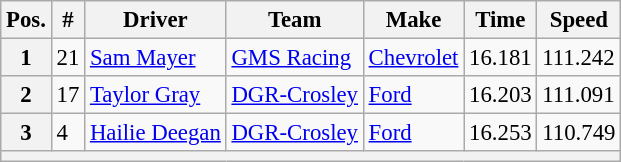<table class="wikitable" style="font-size:95%">
<tr>
<th>Pos.</th>
<th>#</th>
<th>Driver</th>
<th>Team</th>
<th>Make</th>
<th>Time</th>
<th>Speed</th>
</tr>
<tr>
<th>1</th>
<td>21</td>
<td><a href='#'>Sam Mayer</a></td>
<td><a href='#'>GMS Racing</a></td>
<td><a href='#'>Chevrolet</a></td>
<td>16.181</td>
<td>111.242</td>
</tr>
<tr>
<th>2</th>
<td>17</td>
<td><a href='#'>Taylor Gray</a></td>
<td><a href='#'>DGR-Crosley</a></td>
<td><a href='#'>Ford</a></td>
<td>16.203</td>
<td>111.091</td>
</tr>
<tr>
<th>3</th>
<td>4</td>
<td><a href='#'>Hailie Deegan</a></td>
<td><a href='#'>DGR-Crosley</a></td>
<td><a href='#'>Ford</a></td>
<td>16.253</td>
<td>110.749</td>
</tr>
<tr>
<th colspan="7"></th>
</tr>
</table>
